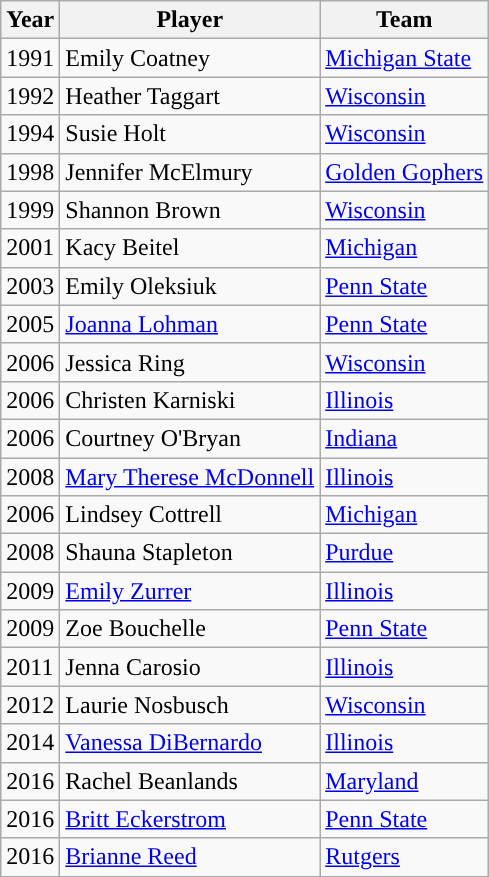<table class="wikitable sortable">
<tr>
<th width=px>Year</th>
<th width=px>Player</th>
<th width=px>Team</th>
</tr>
<tr>
<td>1991</td>
<td>Emily Coatney</td>
<td><a href='#'>Michigan State</a></td>
</tr>
<tr>
<td>1992</td>
<td>Heather Taggart</td>
<td><a href='#'>Wisconsin</a></td>
</tr>
<tr>
<td>1994</td>
<td>Susie Holt</td>
<td><a href='#'>Wisconsin</a></td>
</tr>
<tr>
<td>1998</td>
<td>Jennifer McElmury</td>
<td><a href='#'>Golden Gophers</a></td>
</tr>
<tr>
<td>1999</td>
<td>Shannon Brown</td>
<td><a href='#'>Wisconsin</a></td>
</tr>
<tr>
<td>2001</td>
<td>Kacy Beitel</td>
<td><a href='#'>Michigan</a></td>
</tr>
<tr>
<td>2003</td>
<td>Emily Oleksiuk</td>
<td><a href='#'>Penn State</a></td>
</tr>
<tr>
<td>2005</td>
<td><a href='#'>Joanna Lohman</a></td>
<td><a href='#'>Penn State</a></td>
</tr>
<tr>
<td>2006</td>
<td>Jessica Ring</td>
<td><a href='#'>Wisconsin</a></td>
</tr>
<tr>
<td>2006</td>
<td>Christen Karniski</td>
<td><a href='#'>Illinois</a></td>
</tr>
<tr>
<td>2006</td>
<td>Courtney O'Bryan</td>
<td><a href='#'>Indiana</a></td>
</tr>
<tr>
<td>2008</td>
<td><a href='#'>Mary Therese McDonnell</a></td>
<td><a href='#'>Illinois</a></td>
</tr>
<tr>
<td>2006</td>
<td>Lindsey Cottrell</td>
<td><a href='#'>Michigan</a></td>
</tr>
<tr>
<td>2008</td>
<td>Shauna Stapleton</td>
<td><a href='#'>Purdue</a></td>
</tr>
<tr>
<td>2009</td>
<td><a href='#'>Emily Zurrer</a></td>
<td><a href='#'>Illinois</a></td>
</tr>
<tr>
<td>2009</td>
<td>Zoe Bouchelle</td>
<td><a href='#'>Penn State</a></td>
</tr>
<tr>
<td>2011</td>
<td>Jenna Carosio</td>
<td><a href='#'>Illinois</a></td>
</tr>
<tr>
<td>2012</td>
<td>Laurie Nosbusch</td>
<td><a href='#'>Wisconsin</a></td>
</tr>
<tr>
<td>2014</td>
<td><a href='#'>Vanessa DiBernardo</a></td>
<td><a href='#'>Illinois</a></td>
</tr>
<tr>
<td>2016</td>
<td>Rachel Beanlands</td>
<td><a href='#'>Maryland</a></td>
</tr>
<tr>
<td>2016</td>
<td><a href='#'>Britt Eckerstrom</a></td>
<td><a href='#'>Penn State</a></td>
</tr>
<tr>
<td>2016</td>
<td><a href='#'>Brianne Reed</a></td>
<td><a href='#'>Rutgers</a></td>
</tr>
<tr>
</tr>
</table>
